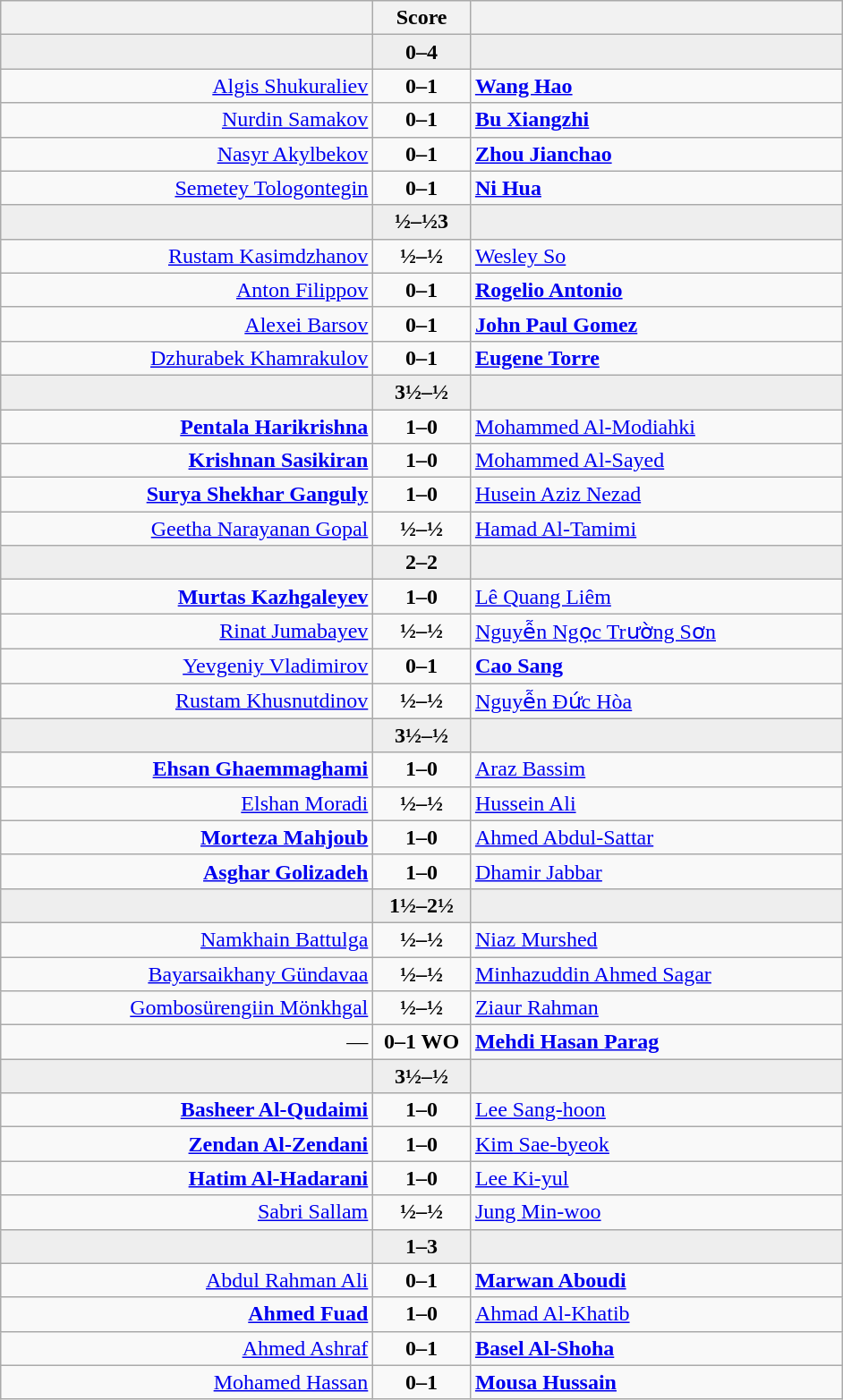<table class="wikitable" style="text-align: center; ">
<tr>
<th align="right" width="270"></th>
<th width="65">Score</th>
<th align="left" width="270"></th>
</tr>
<tr style="background:#eeeeee;">
<td align=right></td>
<td align=center><strong>0–4</strong></td>
<td align=left><strong></strong></td>
</tr>
<tr>
<td align=right><a href='#'>Algis Shukuraliev</a></td>
<td align=center><strong>0–1</strong></td>
<td align=left><strong><a href='#'>Wang Hao</a></strong></td>
</tr>
<tr>
<td align=right><a href='#'>Nurdin Samakov</a></td>
<td align=center><strong>0–1</strong></td>
<td align=left><strong><a href='#'>Bu Xiangzhi</a></strong></td>
</tr>
<tr>
<td align=right><a href='#'>Nasyr Akylbekov</a></td>
<td align=center><strong>0–1</strong></td>
<td align=left><strong><a href='#'>Zhou Jianchao</a></strong></td>
</tr>
<tr>
<td align=right><a href='#'>Semetey Tologontegin</a></td>
<td align=center><strong>0–1</strong></td>
<td align=left><strong><a href='#'>Ni Hua</a></strong></td>
</tr>
<tr style="background:#eeeeee;">
<td align=right></td>
<td align=center><strong>½–½3</strong></td>
<td align=left><strong></strong></td>
</tr>
<tr>
<td align=right><a href='#'>Rustam Kasimdzhanov</a></td>
<td align=center><strong>½–½</strong></td>
<td align=left><a href='#'>Wesley So</a></td>
</tr>
<tr>
<td align=right><a href='#'>Anton Filippov</a></td>
<td align=center><strong>0–1</strong></td>
<td align=left><strong><a href='#'>Rogelio Antonio</a></strong></td>
</tr>
<tr>
<td align=right><a href='#'>Alexei Barsov</a></td>
<td align=center><strong>0–1</strong></td>
<td align=left><strong><a href='#'>John Paul Gomez</a></strong></td>
</tr>
<tr>
<td align=right><a href='#'>Dzhurabek Khamrakulov</a></td>
<td align=center><strong>0–1</strong></td>
<td align=left><strong><a href='#'>Eugene Torre</a></strong></td>
</tr>
<tr style="background:#eeeeee;">
<td align=right><strong></strong></td>
<td align=center><strong>3½–½</strong></td>
<td align=left></td>
</tr>
<tr>
<td align=right><strong><a href='#'>Pentala Harikrishna</a></strong></td>
<td align=center><strong>1–0</strong></td>
<td align=left><a href='#'>Mohammed Al-Modiahki</a></td>
</tr>
<tr>
<td align=right><strong><a href='#'>Krishnan Sasikiran</a></strong></td>
<td align=center><strong>1–0</strong></td>
<td align=left><a href='#'>Mohammed Al-Sayed</a></td>
</tr>
<tr>
<td align=right><strong><a href='#'>Surya Shekhar Ganguly</a></strong></td>
<td align=center><strong>1–0</strong></td>
<td align=left><a href='#'>Husein Aziz Nezad</a></td>
</tr>
<tr>
<td align=right><a href='#'>Geetha Narayanan Gopal</a></td>
<td align=center><strong>½–½</strong></td>
<td align=left><a href='#'>Hamad Al-Tamimi</a></td>
</tr>
<tr style="background:#eeeeee;">
<td align=right></td>
<td align=center><strong>2–2</strong></td>
<td align=left></td>
</tr>
<tr>
<td align=right><strong><a href='#'>Murtas Kazhgaleyev</a></strong></td>
<td align=center><strong>1–0</strong></td>
<td align=left><a href='#'>Lê Quang Liêm</a></td>
</tr>
<tr>
<td align=right><a href='#'>Rinat Jumabayev</a></td>
<td align=center><strong>½–½</strong></td>
<td align=left><a href='#'>Nguyễn Ngọc Trường Sơn</a></td>
</tr>
<tr>
<td align=right><a href='#'>Yevgeniy Vladimirov</a></td>
<td align=center><strong>0–1</strong></td>
<td align=left><strong><a href='#'>Cao Sang</a></strong></td>
</tr>
<tr>
<td align=right><a href='#'>Rustam Khusnutdinov</a></td>
<td align=center><strong>½–½</strong></td>
<td align=left><a href='#'>Nguyễn Đức Hòa</a></td>
</tr>
<tr style="background:#eeeeee;">
<td align=right><strong></strong></td>
<td align=center><strong>3½–½</strong></td>
<td align=left></td>
</tr>
<tr>
<td align=right><strong><a href='#'>Ehsan Ghaemmaghami</a></strong></td>
<td align=center><strong>1–0</strong></td>
<td align=left><a href='#'>Araz Bassim</a></td>
</tr>
<tr>
<td align=right><a href='#'>Elshan Moradi</a></td>
<td align=center><strong>½–½</strong></td>
<td align=left><a href='#'>Hussein Ali</a></td>
</tr>
<tr>
<td align=right><strong><a href='#'>Morteza Mahjoub</a></strong></td>
<td align=center><strong>1–0</strong></td>
<td align=left><a href='#'>Ahmed Abdul-Sattar</a></td>
</tr>
<tr>
<td align=right><strong><a href='#'>Asghar Golizadeh</a></strong></td>
<td align=center><strong>1–0</strong></td>
<td align=left><a href='#'>Dhamir Jabbar</a></td>
</tr>
<tr style="background:#eeeeee;">
<td align=right></td>
<td align=center><strong>1½–2½</strong></td>
<td align=left><strong></strong></td>
</tr>
<tr>
<td align=right><a href='#'>Namkhain Battulga</a></td>
<td align=center><strong>½–½</strong></td>
<td align=left><a href='#'>Niaz Murshed</a></td>
</tr>
<tr>
<td align=right><a href='#'>Bayarsaikhany Gündavaa</a></td>
<td align=center><strong>½–½</strong></td>
<td align=left><a href='#'>Minhazuddin Ahmed Sagar</a></td>
</tr>
<tr>
<td align=right><a href='#'>Gombosürengiin Mönkhgal</a></td>
<td align=center><strong>½–½</strong></td>
<td align=left><a href='#'>Ziaur Rahman</a></td>
</tr>
<tr>
<td align=right>—</td>
<td align=center><strong>0–1 WO</strong></td>
<td align=left><strong><a href='#'>Mehdi Hasan Parag</a></strong></td>
</tr>
<tr style="background:#eeeeee;">
<td align=right><strong></strong></td>
<td align=center><strong>3½–½</strong></td>
<td align=left></td>
</tr>
<tr>
<td align=right><strong><a href='#'>Basheer Al-Qudaimi</a></strong></td>
<td align=center><strong>1–0</strong></td>
<td align=left><a href='#'>Lee Sang-hoon</a></td>
</tr>
<tr>
<td align=right><strong><a href='#'>Zendan Al-Zendani</a></strong></td>
<td align=center><strong>1–0</strong></td>
<td align=left><a href='#'>Kim Sae-byeok</a></td>
</tr>
<tr>
<td align=right><strong><a href='#'>Hatim Al-Hadarani</a></strong></td>
<td align=center><strong>1–0</strong></td>
<td align=left><a href='#'>Lee Ki-yul</a></td>
</tr>
<tr>
<td align=right><a href='#'>Sabri Sallam</a></td>
<td align=center><strong>½–½</strong></td>
<td align=left><a href='#'>Jung Min-woo</a></td>
</tr>
<tr style="background:#eeeeee;">
<td align=right></td>
<td align=center><strong>1–3</strong></td>
<td align=left><strong></strong></td>
</tr>
<tr>
<td align=right><a href='#'>Abdul Rahman Ali</a></td>
<td align=center><strong>0–1</strong></td>
<td align=left><strong><a href='#'>Marwan Aboudi</a></strong></td>
</tr>
<tr>
<td align=right><strong><a href='#'>Ahmed Fuad</a></strong></td>
<td align=center><strong>1–0</strong></td>
<td align=left><a href='#'>Ahmad Al-Khatib</a></td>
</tr>
<tr>
<td align=right><a href='#'>Ahmed Ashraf</a></td>
<td align=center><strong>0–1</strong></td>
<td align=left><strong><a href='#'>Basel Al-Shoha</a></strong></td>
</tr>
<tr>
<td align=right><a href='#'>Mohamed Hassan</a></td>
<td align=center><strong>0–1</strong></td>
<td align=left><strong><a href='#'>Mousa Hussain</a></strong></td>
</tr>
</table>
